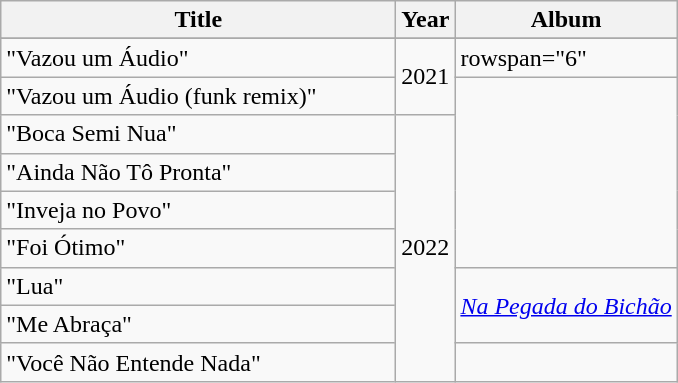<table class="wikitable">
<tr>
<th style="width:16em;">Title</th>
<th>Year</th>
<th>Album</th>
</tr>
<tr>
</tr>
<tr>
<td>"Vazou um Áudio" </td>
<td rowspan="2">2021</td>
<td>rowspan="6" </td>
</tr>
<tr>
<td>"Vazou um Áudio (funk remix)" </td>
</tr>
<tr>
<td>"Boca Semi Nua" </td>
<td rowspan="7">2022</td>
</tr>
<tr>
<td>"Ainda Não Tô Pronta" </td>
</tr>
<tr>
<td>"Inveja no Povo" </td>
</tr>
<tr>
<td>"Foi Ótimo" </td>
</tr>
<tr>
<td>"Lua"</td>
<td rowspan="2" style="text-align:center;"><em><a href='#'>Na Pegada do Bichão</a></em></td>
</tr>
<tr>
<td>"Me Abraça" </td>
</tr>
<tr>
<td>"Você Não Entende Nada"</td>
<td></td>
</tr>
</table>
